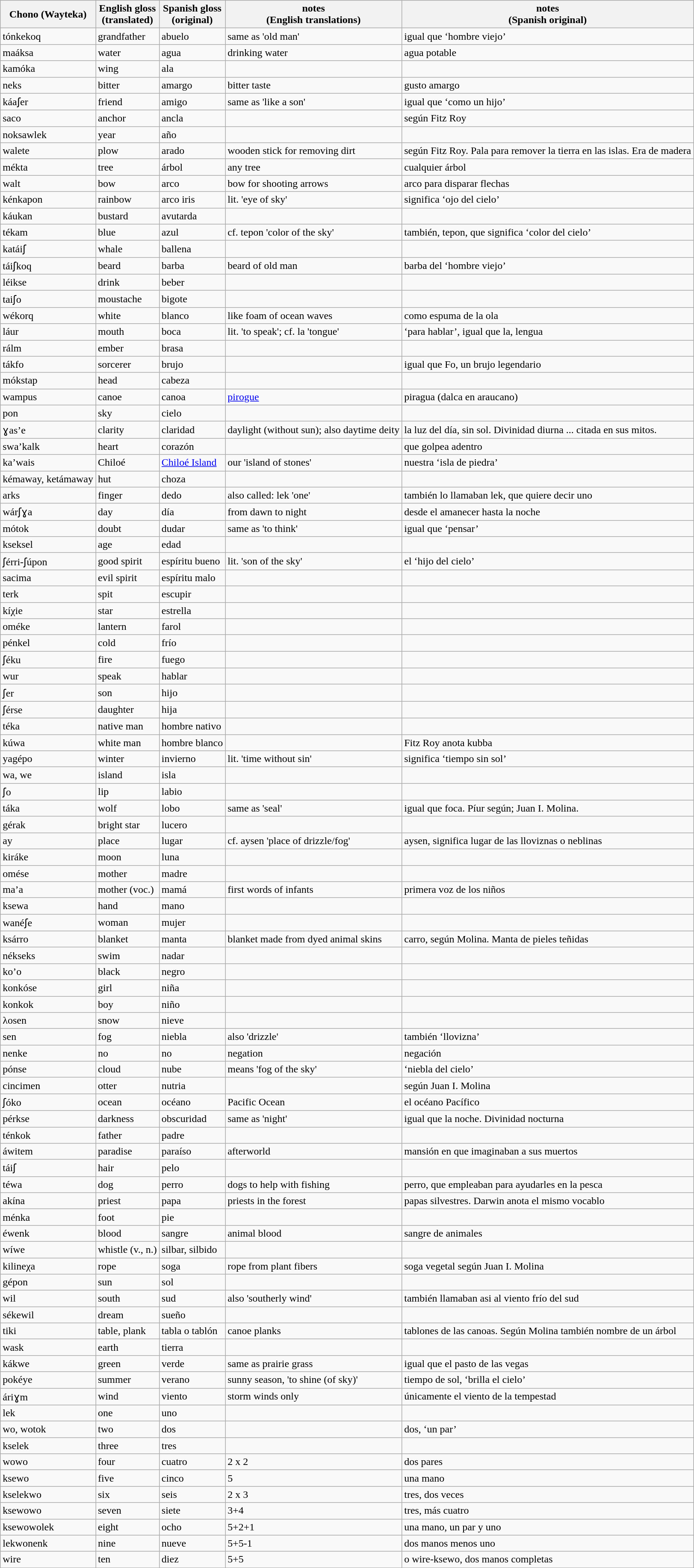<table class="wikitable sortable">
<tr>
<th>Chono (Wayteka)</th>
<th>English gloss <br>(translated)</th>
<th>Spanish gloss <br>(original)</th>
<th>notes <br>(English translations)</th>
<th>notes <br>(Spanish original)</th>
</tr>
<tr>
<td>tónkekoq</td>
<td>grandfather</td>
<td>abuelo</td>
<td>same as 'old man'</td>
<td>igual que ‘hombre viejo’</td>
</tr>
<tr>
<td>maáksa</td>
<td>water</td>
<td>agua</td>
<td>drinking water</td>
<td>agua potable</td>
</tr>
<tr>
<td>kamóka</td>
<td>wing</td>
<td>ala</td>
<td></td>
<td></td>
</tr>
<tr>
<td>neks</td>
<td>bitter</td>
<td>amargo</td>
<td>bitter taste</td>
<td>gusto amargo</td>
</tr>
<tr>
<td>káaʃer</td>
<td>friend</td>
<td>amigo</td>
<td>same as 'like a son'</td>
<td>igual que ‘como un hijo’</td>
</tr>
<tr>
<td>saco</td>
<td>anchor</td>
<td>ancla</td>
<td></td>
<td>según Fitz Roy</td>
</tr>
<tr>
<td>noksawlek</td>
<td>year</td>
<td>año</td>
<td></td>
<td></td>
</tr>
<tr>
<td>walete</td>
<td>plow</td>
<td>arado</td>
<td>wooden stick for removing dirt</td>
<td>según Fitz Roy. Pala para remover la tierra en las islas. Era de madera</td>
</tr>
<tr>
<td>mékta</td>
<td>tree</td>
<td>árbol</td>
<td>any tree</td>
<td>cualquier árbol</td>
</tr>
<tr>
<td>walt</td>
<td>bow</td>
<td>arco</td>
<td>bow for shooting arrows</td>
<td>arco para disparar flechas</td>
</tr>
<tr>
<td>kénkapon</td>
<td>rainbow</td>
<td>arco iris</td>
<td>lit. 'eye of sky'</td>
<td>significa ‘ojo del cielo’</td>
</tr>
<tr>
<td>káukan</td>
<td>bustard</td>
<td>avutarda</td>
<td></td>
<td></td>
</tr>
<tr>
<td>tékam</td>
<td>blue</td>
<td>azul</td>
<td>cf. tepon 'color of the sky'</td>
<td>también, tepon, que significa ‘color del cielo’</td>
</tr>
<tr>
<td>katáiʃ</td>
<td>whale</td>
<td>ballena</td>
<td></td>
<td></td>
</tr>
<tr>
<td>táiʃkoq</td>
<td>beard</td>
<td>barba</td>
<td>beard of old man</td>
<td>barba del ‘hombre viejo’</td>
</tr>
<tr>
<td>léikse</td>
<td>drink</td>
<td>beber</td>
<td></td>
<td></td>
</tr>
<tr>
<td>taiʃo</td>
<td>moustache</td>
<td>bigote</td>
<td></td>
<td></td>
</tr>
<tr>
<td>wékorq</td>
<td>white</td>
<td>blanco</td>
<td>like foam of ocean waves</td>
<td>como espuma de la ola</td>
</tr>
<tr>
<td>láur</td>
<td>mouth</td>
<td>boca</td>
<td>lit. 'to speak'; cf. la 'tongue'</td>
<td>‘para hablar’, igual que la, lengua</td>
</tr>
<tr>
<td>rálm</td>
<td>ember</td>
<td>brasa</td>
<td></td>
<td></td>
</tr>
<tr>
<td>tákfo</td>
<td>sorcerer</td>
<td>brujo</td>
<td></td>
<td>igual que Fo, un brujo legendario</td>
</tr>
<tr>
<td>mókstap</td>
<td>head</td>
<td>cabeza</td>
<td></td>
<td></td>
</tr>
<tr>
<td>wampus</td>
<td>canoe</td>
<td>canoa</td>
<td><a href='#'>pirogue</a></td>
<td>piragua (dalca en araucano)</td>
</tr>
<tr>
<td>pon</td>
<td>sky</td>
<td>cielo</td>
<td></td>
<td></td>
</tr>
<tr>
<td>ɣas’e</td>
<td>clarity</td>
<td>claridad</td>
<td>daylight (without sun); also daytime deity</td>
<td>la luz del día, sin sol. Divinidad diurna ... citada en sus mitos.</td>
</tr>
<tr>
<td>swa’kalk</td>
<td>heart</td>
<td>corazón</td>
<td></td>
<td>que golpea adentro</td>
</tr>
<tr>
<td>ka’wais</td>
<td>Chiloé</td>
<td><a href='#'>Chiloé Island</a></td>
<td>our 'island of stones'</td>
<td>nuestra ‘isla de piedra’</td>
</tr>
<tr>
<td>kémaway, ketámaway</td>
<td>hut</td>
<td>choza</td>
<td></td>
<td></td>
</tr>
<tr>
<td>arks</td>
<td>finger</td>
<td>dedo</td>
<td>also called: lek 'one'</td>
<td>también lo llamaban lek, que quiere decir uno</td>
</tr>
<tr>
<td>wárʃɣa</td>
<td>day</td>
<td>día</td>
<td>from dawn to night</td>
<td>desde el amanecer hasta la noche</td>
</tr>
<tr>
<td>mótok</td>
<td>doubt</td>
<td>dudar</td>
<td>same as 'to think'</td>
<td>igual que ‘pensar’</td>
</tr>
<tr>
<td>kseksel</td>
<td>age</td>
<td>edad</td>
<td></td>
<td></td>
</tr>
<tr>
<td>ʃérri-ʃúpon</td>
<td>good spirit</td>
<td>espíritu bueno</td>
<td>lit. 'son of the sky'</td>
<td>el ‘hijo del cielo’</td>
</tr>
<tr>
<td>sacima</td>
<td>evil spirit</td>
<td>espíritu malo</td>
<td></td>
<td></td>
</tr>
<tr>
<td>terk</td>
<td>spit</td>
<td>escupir</td>
<td></td>
<td></td>
</tr>
<tr>
<td>kíχie</td>
<td>star</td>
<td>estrella</td>
<td></td>
<td></td>
</tr>
<tr>
<td>oméke</td>
<td>lantern</td>
<td>farol</td>
<td></td>
<td></td>
</tr>
<tr>
<td>pénkel</td>
<td>cold</td>
<td>frío</td>
<td></td>
<td></td>
</tr>
<tr>
<td>ʃéku</td>
<td>fire</td>
<td>fuego</td>
<td></td>
<td></td>
</tr>
<tr>
<td>wur</td>
<td>speak</td>
<td>hablar</td>
<td></td>
<td></td>
</tr>
<tr>
<td>ʃer</td>
<td>son</td>
<td>hijo</td>
<td></td>
<td></td>
</tr>
<tr>
<td>ʃérse</td>
<td>daughter</td>
<td>hija</td>
<td></td>
<td></td>
</tr>
<tr>
<td>téka</td>
<td>native man</td>
<td>hombre nativo</td>
<td></td>
<td></td>
</tr>
<tr>
<td>kúwa</td>
<td>white man</td>
<td>hombre blanco</td>
<td></td>
<td>Fitz Roy anota kubba</td>
</tr>
<tr>
<td>yagépo</td>
<td>winter</td>
<td>invierno</td>
<td>lit. 'time without sin'</td>
<td>significa ‘tiempo sin sol’</td>
</tr>
<tr>
<td>wa, we</td>
<td>island</td>
<td>isla</td>
<td></td>
<td></td>
</tr>
<tr>
<td>ʃo</td>
<td>lip</td>
<td>labio</td>
<td></td>
<td></td>
</tr>
<tr>
<td>táka</td>
<td>wolf</td>
<td>lobo</td>
<td>same as 'seal'</td>
<td>igual que foca. Píur según; Juan I. Molina.</td>
</tr>
<tr>
<td>gérak</td>
<td>bright star</td>
<td>lucero</td>
<td></td>
<td></td>
</tr>
<tr>
<td>ay</td>
<td>place</td>
<td>lugar</td>
<td>cf. aysen 'place of drizzle/fog'</td>
<td>aysen, significa lugar de las lloviznas o neblinas</td>
</tr>
<tr>
<td>kiráke</td>
<td>moon</td>
<td>luna</td>
<td></td>
<td></td>
</tr>
<tr>
<td>omése</td>
<td>mother</td>
<td>madre</td>
<td></td>
<td></td>
</tr>
<tr>
<td>ma’a</td>
<td>mother (voc.)</td>
<td>mamá</td>
<td>first words of infants</td>
<td>primera voz de los niños</td>
</tr>
<tr>
<td>ksewa</td>
<td>hand</td>
<td>mano</td>
<td></td>
<td></td>
</tr>
<tr>
<td>wanéʃe</td>
<td>woman</td>
<td>mujer</td>
<td></td>
<td></td>
</tr>
<tr>
<td>ksárro</td>
<td>blanket</td>
<td>manta</td>
<td>blanket made from dyed animal skins</td>
<td>carro, según Molina. Manta de pieles teñidas</td>
</tr>
<tr>
<td>nékseks</td>
<td>swim</td>
<td>nadar</td>
<td></td>
<td></td>
</tr>
<tr>
<td>ko’o</td>
<td>black</td>
<td>negro</td>
<td></td>
<td></td>
</tr>
<tr>
<td>konkóse</td>
<td>girl</td>
<td>niña</td>
<td></td>
<td></td>
</tr>
<tr>
<td>konkok</td>
<td>boy</td>
<td>niño</td>
<td></td>
<td></td>
</tr>
<tr>
<td>λosen</td>
<td>snow</td>
<td>nieve</td>
<td></td>
<td></td>
</tr>
<tr>
<td>sen</td>
<td>fog</td>
<td>niebla</td>
<td>also 'drizzle'</td>
<td>también ‘llovizna’</td>
</tr>
<tr>
<td>nenke</td>
<td>no</td>
<td>no</td>
<td>negation</td>
<td>negación</td>
</tr>
<tr>
<td>pónse</td>
<td>cloud</td>
<td>nube</td>
<td>means 'fog of the sky'</td>
<td>‘niebla del cielo’</td>
</tr>
<tr>
<td>cincimen</td>
<td>otter</td>
<td>nutria</td>
<td></td>
<td>según Juan I. Molina</td>
</tr>
<tr>
<td>ʃóko</td>
<td>ocean</td>
<td>océano</td>
<td>Pacific Ocean</td>
<td>el océano Pacífico</td>
</tr>
<tr>
<td>pérkse</td>
<td>darkness</td>
<td>obscuridad</td>
<td>same as 'night'</td>
<td>igual que la noche. Divinidad nocturna</td>
</tr>
<tr>
<td>ténkok</td>
<td>father</td>
<td>padre</td>
<td></td>
<td></td>
</tr>
<tr>
<td>áwitem</td>
<td>paradise</td>
<td>paraíso</td>
<td>afterworld</td>
<td>mansión en que imaginaban a sus muertos</td>
</tr>
<tr>
<td>táiʃ</td>
<td>hair</td>
<td>pelo</td>
<td></td>
<td></td>
</tr>
<tr>
<td>téwa</td>
<td>dog</td>
<td>perro</td>
<td>dogs to help with fishing</td>
<td>perro, que empleaban para ayudarles en la pesca</td>
</tr>
<tr>
<td>akína</td>
<td>priest</td>
<td>papa</td>
<td>priests in the forest</td>
<td>papas silvestres. Darwin anota el mismo vocablo</td>
</tr>
<tr>
<td>ménka</td>
<td>foot</td>
<td>pie</td>
<td></td>
<td></td>
</tr>
<tr>
<td>éwenk</td>
<td>blood</td>
<td>sangre</td>
<td>animal blood</td>
<td>sangre de animales</td>
</tr>
<tr>
<td>wíwe</td>
<td>whistle (v., n.)</td>
<td>silbar, silbido</td>
<td></td>
<td></td>
</tr>
<tr>
<td>kilineχa</td>
<td>rope</td>
<td>soga</td>
<td>rope from plant fibers</td>
<td>soga vegetal según Juan I. Molina</td>
</tr>
<tr>
<td>gépon</td>
<td>sun</td>
<td>sol</td>
<td></td>
<td></td>
</tr>
<tr>
<td>wil</td>
<td>south</td>
<td>sud</td>
<td>also 'southerly wind'</td>
<td>también llamaban asi al viento frío del sud</td>
</tr>
<tr>
<td>sékewil</td>
<td>dream</td>
<td>sueño</td>
<td></td>
<td></td>
</tr>
<tr>
<td>tiki</td>
<td>table, plank</td>
<td>tabla o tablón</td>
<td>canoe planks</td>
<td>tablones de las canoas. Según Molina también nombre de un árbol</td>
</tr>
<tr>
<td>wask</td>
<td>earth</td>
<td>tierra</td>
<td></td>
<td></td>
</tr>
<tr>
<td>kákwe</td>
<td>green</td>
<td>verde</td>
<td>same as prairie grass</td>
<td>igual que el pasto de las vegas</td>
</tr>
<tr>
<td>pokéye</td>
<td>summer</td>
<td>verano</td>
<td>sunny season, 'to shine (of sky)'</td>
<td>tiempo de sol, ‘brilla el cielo’</td>
</tr>
<tr>
<td>áriɣm</td>
<td>wind</td>
<td>viento</td>
<td>storm winds only</td>
<td>únicamente el viento de la tempestad</td>
</tr>
<tr>
<td>lek</td>
<td>one</td>
<td>uno</td>
<td></td>
<td></td>
</tr>
<tr>
<td>wo, wotok</td>
<td>two</td>
<td>dos</td>
<td></td>
<td>dos, ‘un par’</td>
</tr>
<tr>
<td>kselek</td>
<td>three</td>
<td>tres</td>
<td></td>
<td></td>
</tr>
<tr>
<td>wowo</td>
<td>four</td>
<td>cuatro</td>
<td>2 x 2</td>
<td>dos pares</td>
</tr>
<tr>
<td>ksewo</td>
<td>five</td>
<td>cinco</td>
<td>5</td>
<td>una mano</td>
</tr>
<tr>
<td>kselekwo</td>
<td>six</td>
<td>seis</td>
<td>2 x 3</td>
<td>tres, dos veces</td>
</tr>
<tr>
<td>ksewowo</td>
<td>seven</td>
<td>siete</td>
<td>3+4</td>
<td>tres, más cuatro</td>
</tr>
<tr>
<td>ksewowolek</td>
<td>eight</td>
<td>ocho</td>
<td>5+2+1</td>
<td>una mano, un par y uno</td>
</tr>
<tr>
<td>lekwonenk</td>
<td>nine</td>
<td>nueve</td>
<td>5+5-1</td>
<td>dos manos menos uno</td>
</tr>
<tr>
<td>wire</td>
<td>ten</td>
<td>diez</td>
<td>5+5</td>
<td>o wire-ksewo, dos manos completas</td>
</tr>
</table>
